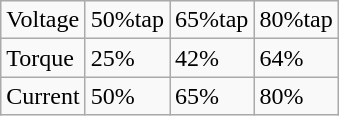<table class="wikitable">
<tr>
<td>Voltage</td>
<td>50%tap</td>
<td>65%tap</td>
<td>80%tap</td>
</tr>
<tr>
<td>Torque</td>
<td>25%</td>
<td>42%</td>
<td>64%</td>
</tr>
<tr>
<td>Current</td>
<td>50%</td>
<td>65%</td>
<td>80%</td>
</tr>
</table>
